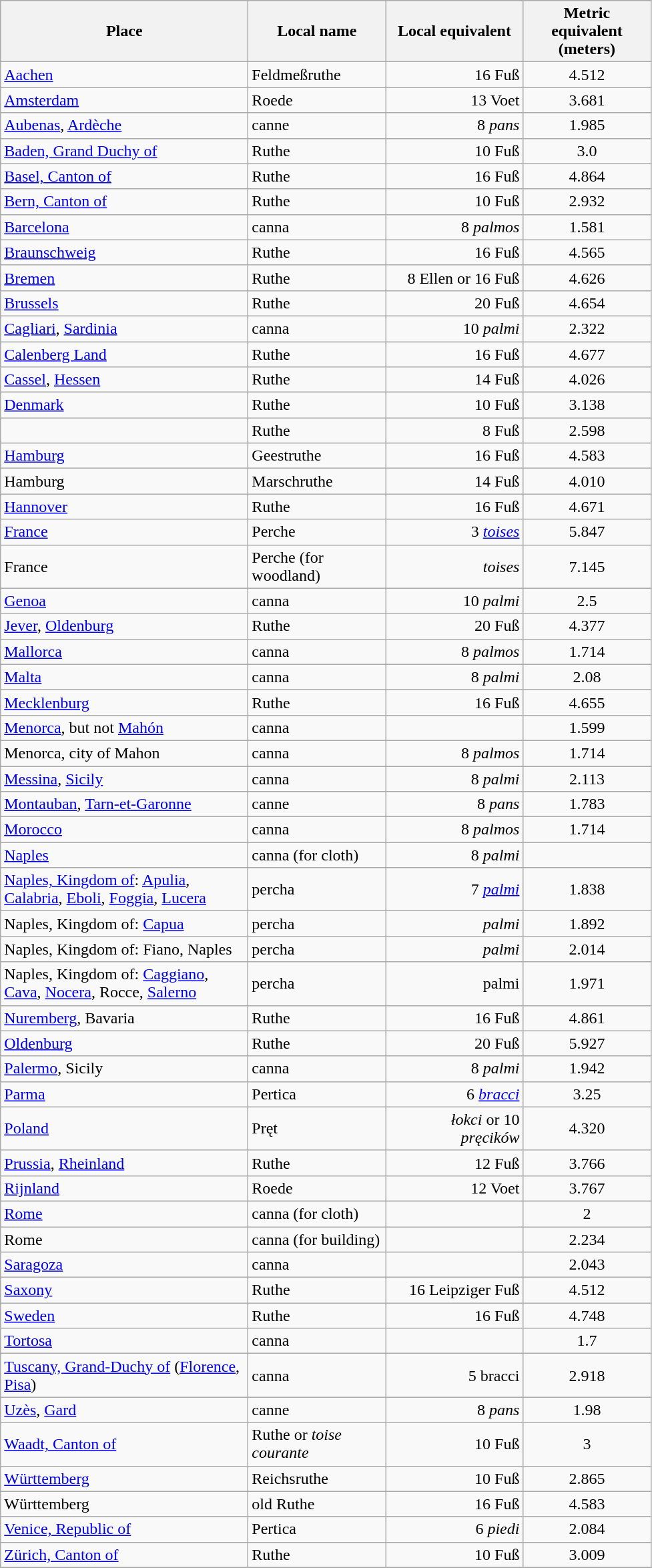<table class="wikitable sortable">
<tr>
<th width=240>Place</th>
<th width=130>Local name</th>
<th width=130>Local equivalent</th>
<th width=120>Metric equivalent (meters)</th>
</tr>
<tr>
<td><a href='#'>Aachen</a></td>
<td>Feldmeßruthe</td>
<td align="right">16 Fuß</td>
<td align="center">4.512</td>
</tr>
<tr>
<td><a href='#'>Amsterdam</a></td>
<td>Roede</td>
<td align="right">13 Voet</td>
<td align="center">3.681</td>
</tr>
<tr>
<td><a href='#'>Aubenas</a>, <a href='#'>Ardèche</a></td>
<td>canne</td>
<td align="right">8 <em>pans</em></td>
<td align="center">1.985</td>
</tr>
<tr>
<td><a href='#'>Baden, Grand Duchy of</a></td>
<td>Ruthe</td>
<td align="right">10 Fuß</td>
<td align="center">3.0</td>
</tr>
<tr>
<td><a href='#'>Basel, Canton of</a></td>
<td>Ruthe</td>
<td align="right">16 Fuß</td>
<td align="center">4.864</td>
</tr>
<tr>
<td><a href='#'>Bern, Canton of</a></td>
<td>Ruthe</td>
<td align="right">10 Fuß</td>
<td align="center">2.932</td>
</tr>
<tr>
<td><a href='#'>Barcelona</a></td>
<td>canna</td>
<td align="right">8 <em>palmos</em></td>
<td align="center">1.581</td>
</tr>
<tr>
<td><a href='#'>Braunschweig</a></td>
<td>Ruthe</td>
<td align="right">16 Fuß</td>
<td align="center">4.565</td>
</tr>
<tr>
<td><a href='#'>Bremen</a></td>
<td>Ruthe</td>
<td align="right">8 Ellen or 16 Fuß</td>
<td align="center">4.626</td>
</tr>
<tr>
<td><a href='#'>Brussels</a></td>
<td>Ruthe</td>
<td align="right">20 Fuß</td>
<td align="center">4.654</td>
</tr>
<tr>
<td><a href='#'>Cagliari</a>, <a href='#'>Sardinia</a></td>
<td>canna</td>
<td align="right">10 <em>palmi</em></td>
<td align="center">2.322</td>
</tr>
<tr>
<td><a href='#'>Calenberg Land</a></td>
<td>Ruthe</td>
<td align="right">16 Fuß</td>
<td align="center">4.677</td>
</tr>
<tr>
<td><a href='#'>Cassel</a>, <a href='#'>Hessen</a></td>
<td>Ruthe</td>
<td align="right">14 Fuß</td>
<td align="center">4.026</td>
</tr>
<tr>
<td><a href='#'>Denmark</a></td>
<td>Ruthe</td>
<td align="right">10 Fuß</td>
<td align="center">3.138</td>
</tr>
<tr>
<td></td>
<td>Ruthe</td>
<td align="right">8 Fuß</td>
<td align="center">2.598</td>
</tr>
<tr>
<td><a href='#'>Hamburg</a></td>
<td>Geestruthe</td>
<td align="right">16 Fuß</td>
<td align="center">4.583</td>
</tr>
<tr>
<td>Hamburg</td>
<td>Marschruthe</td>
<td align="right">14 Fuß</td>
<td align="center">4.010</td>
</tr>
<tr>
<td><a href='#'>Hannover</a></td>
<td>Ruthe</td>
<td align="right">16 Fuß</td>
<td align="center">4.671</td>
</tr>
<tr>
<td><a href='#'>France</a></td>
<td>Perche</td>
<td align="right">3 <em><a href='#'>toises</a></em></td>
<td align="center">5.847</td>
</tr>
<tr>
<td>France</td>
<td>Perche (for woodland)</td>
<td align="right"> <em>toises</em></td>
<td align="center">7.145</td>
</tr>
<tr>
<td><a href='#'>Genoa</a></td>
<td>canna</td>
<td align="right">10 <em>palmi</em></td>
<td align="center">2.5</td>
</tr>
<tr>
<td><a href='#'>Jever</a>, <a href='#'>Oldenburg</a></td>
<td>Ruthe</td>
<td align="right">20 Fuß</td>
<td align="center">4.377</td>
</tr>
<tr>
<td><a href='#'>Mallorca</a></td>
<td>canna</td>
<td align="right">8 <em>palmos</em></td>
<td align="center">1.714</td>
</tr>
<tr>
<td><a href='#'>Malta</a></td>
<td>canna</td>
<td align="right">8 <em>palmi</em></td>
<td align="center">2.08</td>
</tr>
<tr>
<td><a href='#'>Mecklenburg</a></td>
<td>Ruthe</td>
<td align="right">16 Fuß</td>
<td align="center">4.655</td>
</tr>
<tr>
<td><a href='#'>Menorca</a>, but not <a href='#'>Mahón</a></td>
<td>canna</td>
<td align="right"></td>
<td align="center">1.599</td>
</tr>
<tr>
<td>Menorca, city of Mahon</td>
<td>canna</td>
<td align="right">8 <em>palmos</em></td>
<td align="center">1.714</td>
</tr>
<tr>
<td><a href='#'>Messina</a>, <a href='#'>Sicily</a></td>
<td>canna</td>
<td align="right">8 <em>palmi</em></td>
<td align="center">2.113</td>
</tr>
<tr>
<td><a href='#'>Montauban</a>, <a href='#'>Tarn-et-Garonne</a></td>
<td>canne</td>
<td align="right">8 <em>pans</em></td>
<td align="center">1.783</td>
</tr>
<tr>
<td><a href='#'>Morocco</a></td>
<td>canna</td>
<td align="right">8 <em>palmos</em></td>
<td align="center">1.714</td>
</tr>
<tr>
<td><a href='#'>Naples</a></td>
<td>canna (for cloth)</td>
<td align="right">8 <em>palmi</em></td>
<td align="center"></td>
</tr>
<tr>
<td><a href='#'>Naples, Kingdom of</a>: <a href='#'>Apulia</a>, <a href='#'>Calabria</a>, <a href='#'>Eboli</a>, <a href='#'>Foggia</a>, <a href='#'>Lucera</a></td>
<td>percha</td>
<td align="right">7 <a href='#'><em>palmi</em></a></td>
<td align="center">1.838</td>
</tr>
<tr>
<td>Naples, Kingdom of: <a href='#'>Capua</a></td>
<td>percha</td>
<td align="right"> <em>palmi</em></td>
<td align="center">1.892</td>
</tr>
<tr>
<td>Naples, Kingdom of: Fiano, Naples</td>
<td>percha</td>
<td align="right"> <em>palmi</em></td>
<td align="center">2.014</td>
</tr>
<tr>
<td>Naples, Kingdom of: <a href='#'>Caggiano</a>, <a href='#'>Cava</a>, <a href='#'>Nocera</a>, Rocce, <a href='#'>Salerno</a></td>
<td>percha</td>
<td align="right"> palmi</td>
<td align="center">1.971</td>
</tr>
<tr>
<td><a href='#'>Nuremberg</a>, Bavaria</td>
<td>Ruthe</td>
<td align="right">16 Fuß</td>
<td align="center">4.861</td>
</tr>
<tr>
<td><a href='#'>Oldenburg</a></td>
<td>Ruthe</td>
<td align="right">20 Fuß</td>
<td align="center">5.927</td>
</tr>
<tr>
<td><a href='#'>Palermo</a>, Sicily</td>
<td>canna</td>
<td align="right">8 <em>palmi</em></td>
<td align="center">1.942</td>
</tr>
<tr>
<td><a href='#'>Parma</a></td>
<td>Pertica</td>
<td align="right">6 <a href='#'><em>bracci</em></a></td>
<td align="center">3.25</td>
</tr>
<tr>
<td><a href='#'>Poland</a></td>
<td>Pręt</td>
<td align="right"> <em>łokci</em> or 10 <em>pręcików</em></td>
<td align="center">4.320</td>
</tr>
<tr>
<td><a href='#'>Prussia</a>, <a href='#'>Rheinland</a></td>
<td>Ruthe</td>
<td align="right">12 Fuß</td>
<td align="center">3.766</td>
</tr>
<tr>
<td><a href='#'>Rijnland</a></td>
<td>Roede</td>
<td align="right">12 Voet</td>
<td align="center">3.767</td>
</tr>
<tr>
<td><a href='#'>Rome</a></td>
<td>canna (for cloth)</td>
<td align="right"></td>
<td align="center">2</td>
</tr>
<tr>
<td>Rome</td>
<td>canna (for building)</td>
<td align="right"></td>
<td align="center">2.234</td>
</tr>
<tr>
<td><a href='#'>Saragoza</a></td>
<td>canna</td>
<td align="right"></td>
<td align="center">2.043</td>
</tr>
<tr>
<td><a href='#'>Saxony</a></td>
<td>Ruthe</td>
<td align="right">16 Leipziger Fuß</td>
<td align="center">4.512</td>
</tr>
<tr>
<td><a href='#'>Sweden</a></td>
<td>Ruthe</td>
<td align="right">16 Fuß</td>
<td align="center">4.748</td>
</tr>
<tr>
<td><a href='#'>Tortosa</a></td>
<td>canna</td>
<td align="right"></td>
<td align="center">1.7</td>
</tr>
<tr>
<td><a href='#'>Tuscany, Grand-Duchy of</a> (<a href='#'>Florence</a>, <a href='#'>Pisa</a>)</td>
<td>canna</td>
<td align="right">5 bracci</td>
<td align="center">2.918</td>
</tr>
<tr>
<td><a href='#'>Uzès</a>, <a href='#'>Gard</a></td>
<td>canne</td>
<td align="right">8 <em>pans</em></td>
<td align="center">1.98</td>
</tr>
<tr>
<td><a href='#'>Waadt, Canton of</a></td>
<td>Ruthe or <em>toise courante</em></td>
<td align="right">10 Fuß</td>
<td align="center">3</td>
</tr>
<tr>
<td><a href='#'>Württemberg</a></td>
<td>Reichsruthe</td>
<td align="right">10 Fuß</td>
<td align="center">2.865</td>
</tr>
<tr>
<td>Württemberg</td>
<td>old Ruthe</td>
<td align="right">16 Fuß</td>
<td align="center">4.583</td>
</tr>
<tr>
<td><a href='#'>Venice, Republic of</a></td>
<td>Pertica</td>
<td align="right">6 <em>piedi</em></td>
<td align="center">2.084</td>
</tr>
<tr>
<td><a href='#'>Zürich, Canton of</a></td>
<td>Ruthe</td>
<td align="right">10 Fuß</td>
<td align="center">3.009</td>
</tr>
<tr>
</tr>
</table>
